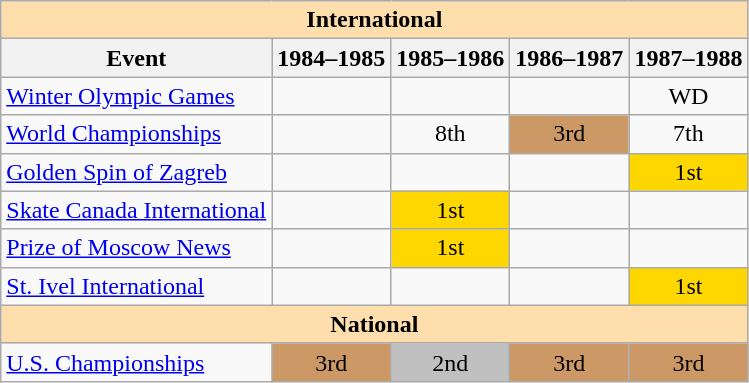<table class="wikitable" style="text-align:center">
<tr>
<th style="background-color: #ffdead; " colspan=5 align=center><strong>International</strong></th>
</tr>
<tr>
<th>Event</th>
<th>1984–1985</th>
<th>1985–1986</th>
<th>1986–1987</th>
<th>1987–1988</th>
</tr>
<tr>
<td align=left><a href='#'>Winter Olympic Games</a></td>
<td></td>
<td></td>
<td></td>
<td>WD</td>
</tr>
<tr>
<td align=left><a href='#'>World Championships</a></td>
<td></td>
<td>8th</td>
<td bgcolor=cc9966>3rd</td>
<td>7th</td>
</tr>
<tr>
<td align=left><a href='#'>Golden Spin of Zagreb</a></td>
<td></td>
<td></td>
<td></td>
<td bgcolor=gold>1st</td>
</tr>
<tr>
<td align=left><a href='#'>Skate Canada International</a></td>
<td></td>
<td bgcolor=gold>1st</td>
<td></td>
<td></td>
</tr>
<tr>
<td align=left><a href='#'>Prize of Moscow News</a></td>
<td></td>
<td bgcolor=gold>1st</td>
<td></td>
<td></td>
</tr>
<tr>
<td align=left><a href='#'>St. Ivel International</a></td>
<td></td>
<td></td>
<td></td>
<td bgcolor=gold>1st</td>
</tr>
<tr>
<th style="background-color: #ffdead; " colspan=5 align=center><strong>National</strong></th>
</tr>
<tr>
<td align=left><a href='#'>U.S. Championships</a></td>
<td bgcolor=cc9966>3rd</td>
<td bgcolor=silver>2nd</td>
<td bgcolor=cc9966>3rd</td>
<td bgcolor=cc9966>3rd</td>
</tr>
</table>
